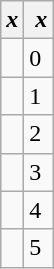<table class=wikitable>
<tr>
<th><em>x</em></th>
<th> <em>x</em></th>
</tr>
<tr>
<td></td>
<td>0</td>
</tr>
<tr>
<td></td>
<td>1</td>
</tr>
<tr>
<td></td>
<td>2</td>
</tr>
<tr>
<td></td>
<td>3</td>
</tr>
<tr>
<td></td>
<td>4</td>
</tr>
<tr>
<td></td>
<td>5</td>
</tr>
</table>
